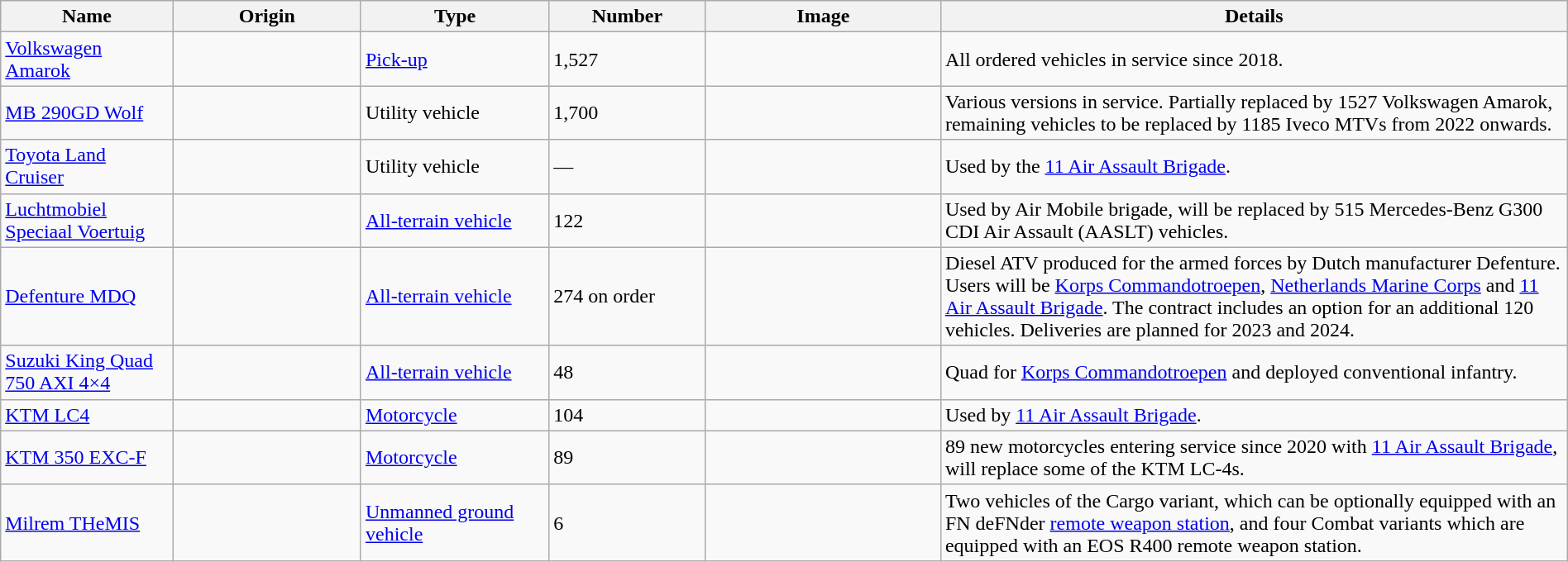<table class="wikitable" style="margin:auto; width:100%;">
<tr>
<th style="text-align: center; width:11%;">Name</th>
<th style="text-align: center; width:12%;">Origin</th>
<th style="text-align: center; width:12%;">Type</th>
<th style="text-align: center; width:10%;">Number</th>
<th style="text-align: center; width:15%;">Image</th>
<th style="text-align: center; width:40%;">Details</th>
</tr>
<tr>
<td><a href='#'>Volkswagen Amarok</a></td>
<td><small></small></td>
<td><a href='#'>Pick-up</a></td>
<td>1,527</td>
<td></td>
<td>All ordered vehicles in service since 2018.</td>
</tr>
<tr>
<td><a href='#'>MB 290GD Wolf</a></td>
<td><small></small><br><small></small></td>
<td>Utility vehicle</td>
<td>1,700</td>
<td></td>
<td>Various versions in service. Partially replaced by 1527 Volkswagen Amarok, remaining vehicles to be replaced by 1185 Iveco MTVs from 2022 onwards.</td>
</tr>
<tr>
<td><a href='#'>Toyota Land Cruiser</a></td>
<td><small></small></td>
<td>Utility vehicle</td>
<td>—</td>
<td></td>
<td>Used by the <a href='#'>11 Air Assault Brigade</a>.</td>
</tr>
<tr>
<td><a href='#'>Luchtmobiel Speciaal Voertuig</a></td>
<td><small></small></td>
<td><a href='#'>All-terrain vehicle</a></td>
<td>122</td>
<td></td>
<td>Used by Air Mobile brigade, will be replaced by 515 Mercedes-Benz G300 CDI Air Assault (AASLT) vehicles.</td>
</tr>
<tr>
<td><a href='#'>Defenture MDQ</a></td>
<td><small></small></td>
<td><a href='#'>All-terrain vehicle</a></td>
<td>274 on order</td>
<td></td>
<td>Diesel ATV produced for the armed forces by Dutch manufacturer Defenture. Users will be <a href='#'>Korps Commandotroepen</a>, <a href='#'>Netherlands Marine Corps</a> and <a href='#'>11 Air Assault Brigade</a>. The contract includes an option for an additional 120 vehicles. Deliveries are planned for 2023 and 2024.</td>
</tr>
<tr>
<td><a href='#'>Suzuki King Quad 750 AXI 4×4</a></td>
<td><small></small></td>
<td><a href='#'>All-terrain vehicle</a></td>
<td>48</td>
<td></td>
<td>Quad for <a href='#'>Korps Commandotroepen</a> and deployed conventional infantry.</td>
</tr>
<tr>
<td><a href='#'>KTM LC4</a></td>
<td><small></small></td>
<td><a href='#'>Motorcycle</a></td>
<td>104</td>
<td></td>
<td>Used by <a href='#'>11 Air Assault Brigade</a>.</td>
</tr>
<tr>
<td><a href='#'>KTM 350 EXC-F</a></td>
<td><small></small></td>
<td><a href='#'>Motorcycle</a></td>
<td>89</td>
<td></td>
<td>89 new motorcycles entering service since 2020 with <a href='#'>11 Air Assault Brigade</a>, will replace some of the KTM LC-4s.</td>
</tr>
<tr>
<td><a href='#'>Milrem THeMIS</a></td>
<td><small></small></td>
<td><a href='#'>Unmanned ground vehicle</a></td>
<td>6</td>
<td></td>
<td>Two vehicles of the Cargo variant, which can be optionally equipped with an FN deFNder <a href='#'>remote weapon station</a>, and four Combat variants which are equipped with an EOS R400 remote weapon station.</td>
</tr>
</table>
